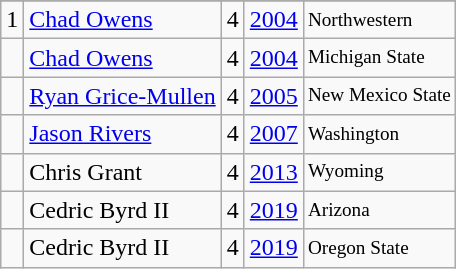<table class="wikitable">
<tr>
</tr>
<tr>
<td>1</td>
<td><a href='#'>Chad Owens</a></td>
<td>4</td>
<td><a href='#'>2004</a></td>
<td style="font-size:80%;">Northwestern</td>
</tr>
<tr>
<td></td>
<td><a href='#'>Chad Owens</a></td>
<td>4</td>
<td><a href='#'>2004</a></td>
<td style="font-size:80%;">Michigan State</td>
</tr>
<tr>
<td></td>
<td><a href='#'>Ryan Grice-Mullen</a></td>
<td>4</td>
<td><a href='#'>2005</a></td>
<td style="font-size:80%;">New Mexico State</td>
</tr>
<tr>
<td></td>
<td><a href='#'>Jason Rivers</a></td>
<td>4</td>
<td><a href='#'>2007</a></td>
<td style="font-size:80%;">Washington</td>
</tr>
<tr>
<td></td>
<td>Chris Grant</td>
<td>4</td>
<td><a href='#'>2013</a></td>
<td style="font-size:80%;">Wyoming</td>
</tr>
<tr>
<td></td>
<td>Cedric Byrd II</td>
<td>4</td>
<td><a href='#'>2019</a></td>
<td style="font-size:80%;">Arizona</td>
</tr>
<tr>
<td></td>
<td>Cedric Byrd II</td>
<td>4</td>
<td><a href='#'>2019</a></td>
<td style="font-size:80%;">Oregon State</td>
</tr>
</table>
